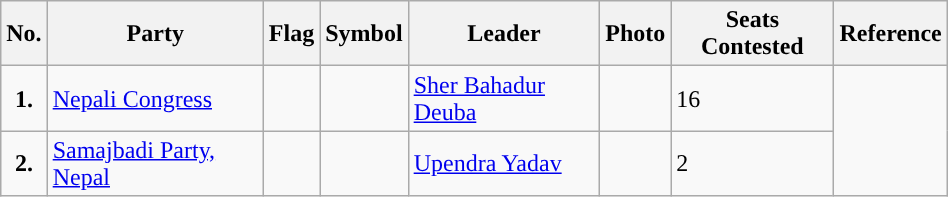<table class="wikitable" width="50%">
<tr>
<th>No.</th>
<th>Party</th>
<th>Flag</th>
<th>Symbol</th>
<th>Leader</th>
<th>Photo</th>
<th>Seats Contested</th>
<th>Reference</th>
</tr>
<tr>
<td style="text-align:center; background:"><strong>1.</strong></td>
<td><a href='#'>Nepali Congress</a></td>
<td></td>
<td></td>
<td><a href='#'>Sher Bahadur Deuba</a></td>
<td></td>
<td>16</td>
<td rowspan="2"></td>
</tr>
<tr>
<td style="text-align:center; background:"><strong>2.</strong></td>
<td><a href='#'>Samajbadi Party, Nepal</a></td>
<td></td>
<td></td>
<td><a href='#'>Upendra Yadav</a></td>
<td></td>
<td>2</td>
</tr>
</table>
